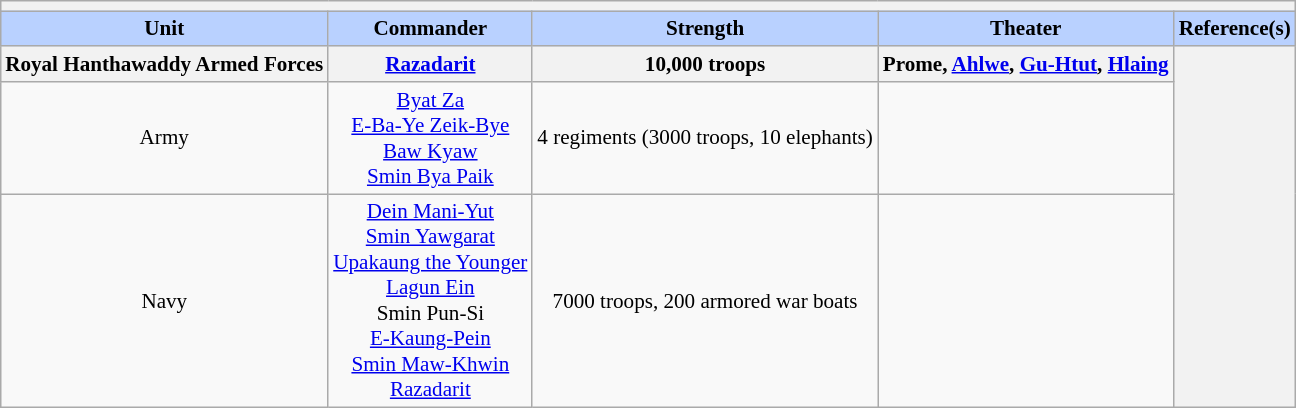<table class="wikitable collapsible" style="min-width:60em; margin:0.3em auto; font-size:88%;">
<tr>
<th colspan=5></th>
</tr>
<tr>
<th style="background-color:#B9D1FF">Unit</th>
<th style="background-color:#B9D1FF">Commander</th>
<th style="background-color:#B9D1FF">Strength</th>
<th style="background-color:#B9D1FF">Theater</th>
<th style="background-color:#B9D1FF">Reference(s)</th>
</tr>
<tr>
<th colspan="1">Royal Hanthawaddy Armed Forces</th>
<th colspan="1"><a href='#'>Razadarit</a></th>
<th colspan="1">10,000 troops</th>
<th colspan="1">Prome, <a href='#'>Ahlwe</a>, <a href='#'>Gu-Htut</a>, <a href='#'>Hlaing</a></th>
<th rowspan="3"></th>
</tr>
<tr>
<td align="center">Army</td>
<td align="center"><a href='#'>Byat Za</a> <br> <a href='#'>E-Ba-Ye Zeik-Bye</a> <br> <a href='#'>Baw Kyaw</a> <br> <a href='#'>Smin Bya Paik</a></td>
<td align="center">4 regiments (3000 troops, 10 elephants)</td>
<td align="center"></td>
</tr>
<tr>
<td align="center">Navy</td>
<td align="center"><a href='#'>Dein Mani-Yut</a> <br> <a href='#'>Smin Yawgarat</a> <br> <a href='#'>Upakaung the Younger</a> <br> <a href='#'>Lagun Ein</a> <br> Smin Pun-Si <br> <a href='#'>E-Kaung-Pein</a> <br> <a href='#'>Smin Maw-Khwin</a> <br> <a href='#'>Razadarit</a></td>
<td align="center">7000 troops, 200 armored war boats</td>
<td align="center"></td>
</tr>
</table>
